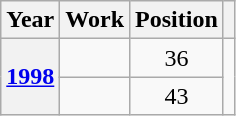<table class="wikitable sortable" "plainrowheaders">
<tr>
<th scope="col">Year</th>
<th scope="col">Work</th>
<th scope="col">Position</th>
<th scope="col" class="unsortable"></th>
</tr>
<tr>
<th scope="row" rowspan="2"><a href='#'>1998</a></th>
<td></td>
<td style="text-align:center;">36</td>
<td rowspan="2"></td>
</tr>
<tr>
<td></td>
<td style="text-align:center;">43</td>
</tr>
</table>
